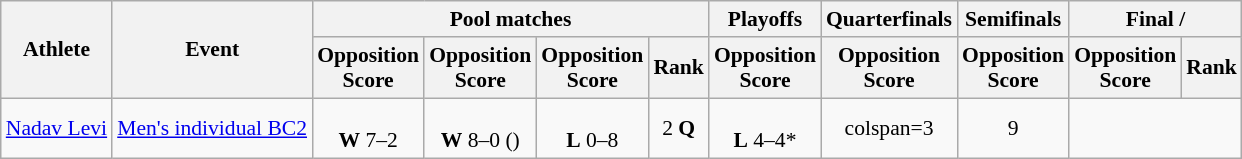<table class=wikitable style="font-size:90%">
<tr>
<th rowspan="2">Athlete</th>
<th rowspan="2">Event</th>
<th colspan="4">Pool matches</th>
<th>Playoffs</th>
<th>Quarterfinals</th>
<th>Semifinals</th>
<th colspan=2>Final / </th>
</tr>
<tr>
<th>Opposition<br>Score</th>
<th>Opposition<br>Score</th>
<th>Opposition<br>Score</th>
<th>Rank</th>
<th>Opposition<br>Score</th>
<th>Opposition<br>Score</th>
<th>Opposition<br>Score</th>
<th>Opposition<br>Score</th>
<th>Rank</th>
</tr>
<tr align=center>
<td align=left><a href='#'>Nadav Levi</a></td>
<td align=left><a href='#'>Men's individual BC2</a></td>
<td><br><strong>W</strong> 7–2</td>
<td><br><strong>W</strong> 8–0 ()</td>
<td><br><strong>L</strong> 0–8</td>
<td>2 <strong>Q</strong></td>
<td><br><strong>L</strong> 4–4*</td>
<td>colspan=3 </td>
<td>9</td>
</tr>
</table>
